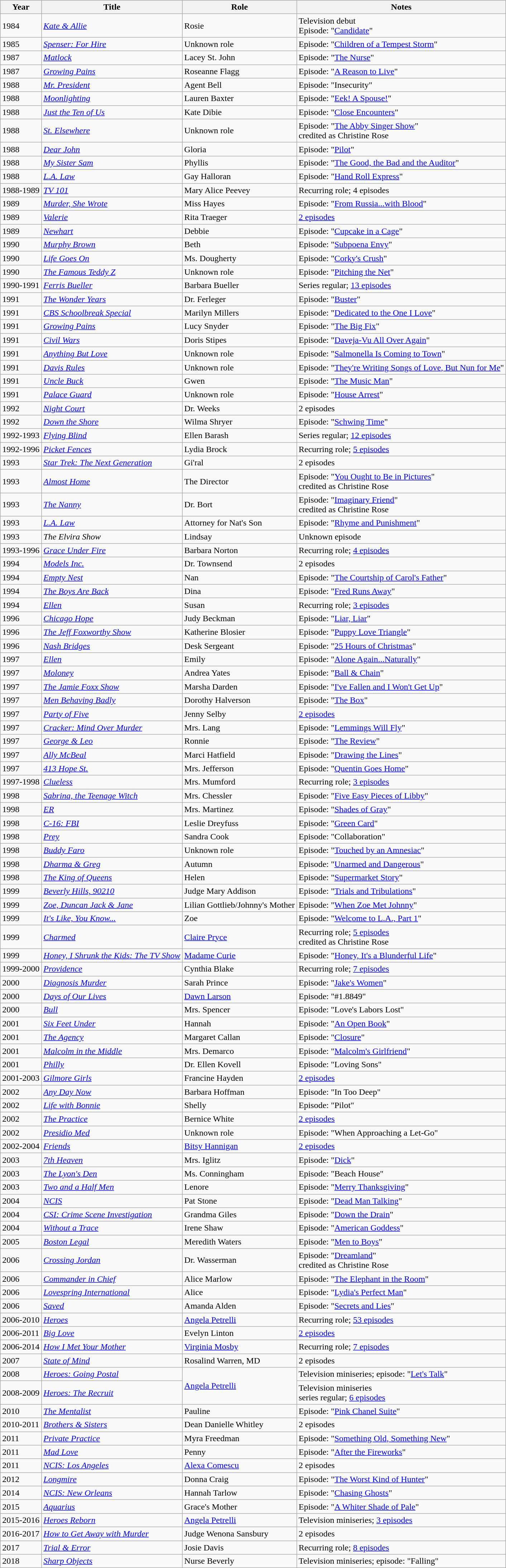<table class="wikitable sortable">
<tr>
<th>Year</th>
<th>Title</th>
<th>Role</th>
<th>Notes</th>
</tr>
<tr>
<td>1984</td>
<td><em><a href='#'>Kate & Allie</a></em></td>
<td>Rosie</td>
<td>Television debut<br>Episode: "<a href='#'>Candidate</a>"</td>
</tr>
<tr>
<td>1985</td>
<td><em><a href='#'>Spenser: For Hire</a></em></td>
<td>Unknown role</td>
<td>Episode: "<a href='#'>Children of a Tempest Storm</a>"</td>
</tr>
<tr>
<td>1987</td>
<td><em><a href='#'>Matlock</a></em></td>
<td>Lacey St. John</td>
<td>Episode: "<a href='#'>The Nurse</a>"</td>
</tr>
<tr>
<td>1987</td>
<td><em><a href='#'>Growing Pains</a></em></td>
<td>Roseanne Flagg</td>
<td>Episode: "<a href='#'>A Reason to Live</a>"</td>
</tr>
<tr>
<td>1988</td>
<td><em><a href='#'>Mr. President</a></em></td>
<td>Agent Bell</td>
<td>Episode: "Insecurity"</td>
</tr>
<tr>
<td>1988</td>
<td><em><a href='#'>Moonlighting</a></em></td>
<td>Lauren Baxter</td>
<td>Episode: "<a href='#'>Eek! A Spouse!</a>"</td>
</tr>
<tr>
<td>1988</td>
<td><em><a href='#'>Just the Ten of Us</a></em></td>
<td>Kate Dibie</td>
<td>Episode: "<a href='#'>Close Encounters</a>"</td>
</tr>
<tr>
<td>1988</td>
<td><em><a href='#'>St. Elsewhere</a></em></td>
<td>Unknown role</td>
<td>Episode: "<a href='#'>The Abby Singer Show</a>"<br>credited as Christine Rose</td>
</tr>
<tr>
<td>1988</td>
<td><em><a href='#'>Dear John</a></em></td>
<td>Gloria</td>
<td>Episode: "<a href='#'>Pilot</a>"</td>
</tr>
<tr>
<td>1988</td>
<td><em><a href='#'>My Sister Sam</a></em></td>
<td>Phyllis</td>
<td>Episode: "<a href='#'>The Good, the Bad and the Auditor</a>"</td>
</tr>
<tr>
<td>1988</td>
<td><em><a href='#'>L.A. Law</a></em></td>
<td>Gay Halloran</td>
<td>Episode: "<a href='#'>Hand Roll Express</a>"</td>
</tr>
<tr>
<td>1988-1989</td>
<td><em><a href='#'>TV 101</a></em></td>
<td>Mary Alice Peevey</td>
<td>Recurring role; 4 episodes</td>
</tr>
<tr>
<td>1989</td>
<td><em><a href='#'>Murder, She Wrote</a></em></td>
<td>Miss Hayes</td>
<td>Episode: "<a href='#'>From Russia...with Blood</a>"</td>
</tr>
<tr>
<td>1989</td>
<td><em><a href='#'>Valerie</a></em></td>
<td>Rita Traeger</td>
<td><a href='#'>2 episodes</a></td>
</tr>
<tr>
<td>1989</td>
<td><em><a href='#'>Newhart</a></em></td>
<td>Debbie</td>
<td>Episode: "<a href='#'>Cupcake in a Cage</a>"</td>
</tr>
<tr>
<td>1990</td>
<td><em><a href='#'>Murphy Brown</a></em></td>
<td>Beth</td>
<td>Episode: "<a href='#'>Subpoena Envy</a>"</td>
</tr>
<tr>
<td>1990</td>
<td><em><a href='#'>Life Goes On</a></em></td>
<td>Ms. Dougherty</td>
<td>Episode: "<a href='#'>Corky's Crush</a>"</td>
</tr>
<tr>
<td>1990</td>
<td><em><a href='#'>The Famous Teddy Z</a></em></td>
<td>Unknown role</td>
<td>Episode: "<a href='#'>Pitching the Net</a>"</td>
</tr>
<tr>
<td>1990-1991</td>
<td><em><a href='#'>Ferris Bueller</a></em></td>
<td>Barbara Bueller</td>
<td>Series regular; <a href='#'>13 episodes</a></td>
</tr>
<tr>
<td>1991</td>
<td><em><a href='#'>The Wonder Years</a></em></td>
<td>Dr. Ferleger</td>
<td>Episode: "<a href='#'>Buster</a>"</td>
</tr>
<tr>
<td>1991</td>
<td><em><a href='#'>CBS Schoolbreak Special</a></em></td>
<td>Marilyn Millers</td>
<td>Episode: "<a href='#'>Dedicated to the One I Love</a>"</td>
</tr>
<tr>
<td>1991</td>
<td><em><a href='#'>Growing Pains</a></em></td>
<td>Lucy Snyder</td>
<td>Episode: "<a href='#'>The Big Fix</a>"</td>
</tr>
<tr>
<td>1991</td>
<td><em><a href='#'>Civil Wars</a></em></td>
<td>Doris Stipes</td>
<td>Episode: "<a href='#'>Daveja-Vu All Over Again</a>"</td>
</tr>
<tr>
<td>1991</td>
<td><em><a href='#'>Anything But Love</a></em></td>
<td>Unknown role</td>
<td>Episode: "<a href='#'>Salmonella Is Coming to Town</a>"</td>
</tr>
<tr>
<td>1991</td>
<td><em><a href='#'>Davis Rules</a></em></td>
<td>Unknown role</td>
<td>Episode: "<a href='#'>They're Writing Songs of Love, But Nun for Me</a>"</td>
</tr>
<tr>
<td>1991</td>
<td><em><a href='#'>Uncle Buck</a></em></td>
<td>Gwen</td>
<td>Episode: "<a href='#'>The Music Man</a>"</td>
</tr>
<tr>
<td>1991</td>
<td><em><a href='#'>Palace Guard</a></em></td>
<td>Unknown role</td>
<td>Episode: "<a href='#'>House Arrest</a>"</td>
</tr>
<tr>
<td>1992</td>
<td><em><a href='#'>Night Court</a></em></td>
<td>Dr. Weeks</td>
<td>2 episodes</td>
</tr>
<tr>
<td>1992</td>
<td><em><a href='#'>Down the Shore</a></em></td>
<td>Wilma Shryer</td>
<td>Episode: "<a href='#'>Schwing Time</a>"</td>
</tr>
<tr>
<td>1992-1993</td>
<td><em><a href='#'>Flying Blind</a></em></td>
<td>Ellen Barash</td>
<td>Series regular; <a href='#'>12 episodes</a></td>
</tr>
<tr>
<td>1992-1996</td>
<td><em><a href='#'>Picket Fences</a></em></td>
<td>Lydia Brock</td>
<td>Recurring role; <a href='#'>5 episodes</a></td>
</tr>
<tr>
<td>1993</td>
<td><em><a href='#'>Star Trek: The Next Generation</a></em></td>
<td>Gi'ral</td>
<td>2 episodes</td>
</tr>
<tr>
<td>1993</td>
<td><em><a href='#'>Almost Home</a></em></td>
<td>The Director</td>
<td>Episode: "<a href='#'>You Ought to Be in Pictures</a>"<br>credited as Christine Rose</td>
</tr>
<tr>
<td>1993</td>
<td><em><a href='#'>The Nanny</a></em></td>
<td>Dr. Bort</td>
<td>Episode: "<a href='#'>Imaginary Friend</a>"<br>credited as Christine Rose</td>
</tr>
<tr>
<td>1993</td>
<td><em><a href='#'>L.A. Law</a></em></td>
<td>Attorney for Nat's Son</td>
<td>Episode: "<a href='#'>Rhyme and Punishment</a>"</td>
</tr>
<tr>
<td>1993</td>
<td><em>The Elvira Show</em></td>
<td>Lindsay</td>
<td>Unknown episode</td>
</tr>
<tr>
<td>1993-1996</td>
<td><em><a href='#'>Grace Under Fire</a></em></td>
<td>Barbara Norton</td>
<td>Recurring role; <a href='#'>4 episodes</a></td>
</tr>
<tr>
<td>1994</td>
<td><em><a href='#'>Models Inc.</a></em></td>
<td>Dr. Townsend</td>
<td>2 episodes</td>
</tr>
<tr>
<td>1994</td>
<td><em><a href='#'>Empty Nest</a></em></td>
<td>Nan</td>
<td>Episode: "<a href='#'>The Courtship of Carol's Father</a>"</td>
</tr>
<tr>
<td>1994</td>
<td><em><a href='#'>The Boys Are Back</a></em></td>
<td>Dina</td>
<td>Episode: "<a href='#'>Fred Runs Away</a>"</td>
</tr>
<tr>
<td>1994</td>
<td><em><a href='#'>Ellen</a></em></td>
<td>Susan</td>
<td>Recurring role; <a href='#'>3 episodes</a></td>
</tr>
<tr>
<td>1996</td>
<td><em><a href='#'>Chicago Hope</a></em></td>
<td>Judy Beckman</td>
<td>Episode: "<a href='#'>Liar, Liar</a>"</td>
</tr>
<tr>
<td>1996</td>
<td><em><a href='#'>The Jeff Foxworthy Show</a></em></td>
<td>Katherine Blosier</td>
<td>Episode: "<a href='#'>Puppy Love Triangle</a>"</td>
</tr>
<tr>
<td>1996</td>
<td><em><a href='#'>Nash Bridges</a></em></td>
<td>Desk Sergeant</td>
<td>Episode: "<a href='#'>25 Hours of Christmas</a>"</td>
</tr>
<tr>
<td>1997</td>
<td><em><a href='#'>Ellen</a></em></td>
<td>Emily</td>
<td>Episode: "<a href='#'>Alone Again...Naturally</a>"</td>
</tr>
<tr>
<td>1997</td>
<td><em><a href='#'>Moloney</a></em></td>
<td>Andrea Yates</td>
<td>Episode: "<a href='#'>Ball & Chain</a>"</td>
</tr>
<tr>
<td>1997</td>
<td><em><a href='#'>The Jamie Foxx Show</a></em></td>
<td>Marsha Darden</td>
<td>Episode: "<a href='#'>I've Fallen and I Won't Get Up</a>"</td>
</tr>
<tr>
<td>1997</td>
<td><em><a href='#'>Men Behaving Badly</a></em></td>
<td>Dorothy Halverson</td>
<td>Episode: "<a href='#'>The Box</a>"</td>
</tr>
<tr>
<td>1997</td>
<td><em><a href='#'>Party of Five</a></em></td>
<td>Jenny Selby</td>
<td><a href='#'>2 episodes</a></td>
</tr>
<tr>
<td>1997</td>
<td><em><a href='#'>Cracker: Mind Over Murder</a></em></td>
<td>Mrs. Lang</td>
<td>Episode: "<a href='#'>Lemmings Will Fly</a>"</td>
</tr>
<tr>
<td>1997</td>
<td><em><a href='#'>George & Leo</a></em></td>
<td>Ronnie</td>
<td>Episode: "<a href='#'>The Review</a>"</td>
</tr>
<tr>
<td>1997</td>
<td><em><a href='#'>Ally McBeal</a></em></td>
<td>Marci Hatfield</td>
<td>Episode: "<a href='#'>Drawing the Lines</a>"</td>
</tr>
<tr>
<td>1997</td>
<td><em><a href='#'>413 Hope St.</a></em></td>
<td>Mrs. Jefferson</td>
<td>Episode: "<a href='#'>Quentin Goes Home</a>"</td>
</tr>
<tr>
<td>1997-1998</td>
<td><em><a href='#'>Clueless</a></em></td>
<td>Mrs. Mumford</td>
<td>Recurring role; <a href='#'>3 episodes</a></td>
</tr>
<tr>
<td>1998</td>
<td><em><a href='#'>Sabrina, the Teenage Witch</a></em></td>
<td>Mrs. Chessler</td>
<td>Episode: "<a href='#'>Five Easy Pieces of Libby</a>"</td>
</tr>
<tr>
<td>1998</td>
<td><em><a href='#'>ER</a></em></td>
<td>Mrs. Martinez</td>
<td>Episode: "<a href='#'>Shades of Gray</a>"</td>
</tr>
<tr>
<td>1998</td>
<td><em><a href='#'>C-16: FBI</a></em></td>
<td>Leslie Dreyfuss</td>
<td>Episode: "<a href='#'>Green Card</a>"</td>
</tr>
<tr>
<td>1998</td>
<td><em><a href='#'>Prey</a></em></td>
<td>Sandra Cook</td>
<td>Episode: "Collaboration"</td>
</tr>
<tr>
<td>1998</td>
<td><em><a href='#'>Buddy Faro</a></em></td>
<td>Unknown role</td>
<td>Episode: "<a href='#'>Touched by an Amnesiac</a>"</td>
</tr>
<tr>
<td>1998</td>
<td><em><a href='#'>Dharma & Greg</a></em></td>
<td>Autumn</td>
<td>Episode: "<a href='#'>Unarmed and Dangerous</a>"</td>
</tr>
<tr>
<td>1998</td>
<td><em><a href='#'>The King of Queens</a></em></td>
<td>Helen</td>
<td>Episode: "<a href='#'>Supermarket Story</a>"</td>
</tr>
<tr>
<td>1999</td>
<td><em><a href='#'>Beverly Hills, 90210</a></em></td>
<td>Judge Mary Addison</td>
<td>Episode: "<a href='#'>Trials and Tribulations</a>"</td>
</tr>
<tr>
<td>1999</td>
<td><em><a href='#'>Zoe, Duncan Jack & Jane</a></em></td>
<td>Lilian Gottlieb/Johnny's Mother</td>
<td>Episode: "<a href='#'>When Zoe Met Johnny</a>"</td>
</tr>
<tr>
<td>1999</td>
<td><em><a href='#'>It's Like, You Know...</a></em></td>
<td>Zoe</td>
<td>Episode: "<a href='#'>Welcome to L.A., Part 1</a>"</td>
</tr>
<tr>
<td>1999</td>
<td><em><a href='#'>Charmed</a></em></td>
<td><a href='#'>Claire Pryce</a></td>
<td>Recurring role; <a href='#'>5 episodes</a><br>credited as Christine Rose</td>
</tr>
<tr>
<td>1999</td>
<td><em><a href='#'>Honey, I Shrunk the Kids: The TV Show</a></em></td>
<td><a href='#'>Madame Curie</a></td>
<td>Episode: "<a href='#'>Honey, It's a Blunderful Life</a>"</td>
</tr>
<tr>
<td>1999-2000</td>
<td><em><a href='#'>Providence</a></em></td>
<td>Cynthia Blake</td>
<td>Recurring role; <a href='#'>7 episodes</a></td>
</tr>
<tr>
<td>2000</td>
<td><em><a href='#'>Diagnosis Murder</a></em></td>
<td>Sarah Prince</td>
<td>Episode: "<a href='#'>Jake's Women</a>"</td>
</tr>
<tr>
<td>2000</td>
<td><em><a href='#'>Days of Our Lives</a></em></td>
<td><a href='#'>Dawn Larson</a></td>
<td>Episode: "#1.8849"</td>
</tr>
<tr>
<td>2000</td>
<td><em><a href='#'>Bull</a></em></td>
<td>Mrs. Spencer</td>
<td>Episode: "Love's Labors Lost"</td>
</tr>
<tr>
<td>2001</td>
<td><em><a href='#'>Six Feet Under</a></em></td>
<td>Hannah</td>
<td>Episode: "<a href='#'>An Open Book</a>"</td>
</tr>
<tr>
<td>2001</td>
<td><em><a href='#'>The Agency</a></em></td>
<td>Margaret Callan</td>
<td>Episode: "<a href='#'>Closure</a>"</td>
</tr>
<tr>
<td>2001</td>
<td><em><a href='#'>Malcolm in the Middle</a></em></td>
<td>Mrs. Demarco</td>
<td>Episode: "<a href='#'>Malcolm's Girlfriend</a>"</td>
</tr>
<tr>
<td>2001</td>
<td><em><a href='#'>Philly</a></em></td>
<td>Dr. Ellen Kovell</td>
<td>Episode: "Loving Sons"</td>
</tr>
<tr>
<td>2001-2003</td>
<td><em><a href='#'>Gilmore Girls</a></em></td>
<td>Francine Hayden</td>
<td><a href='#'>2 episodes</a></td>
</tr>
<tr>
<td>2002</td>
<td><em><a href='#'>Any Day Now</a></em></td>
<td>Barbara Hoffman</td>
<td>Episode: "In Too Deep"</td>
</tr>
<tr>
<td>2002</td>
<td><em><a href='#'>Life with Bonnie</a></em></td>
<td>Shelly</td>
<td>Episode: "Pilot"</td>
</tr>
<tr>
<td>2002</td>
<td><em><a href='#'>The Practice</a></em></td>
<td>Bernice White</td>
<td><a href='#'>2 episodes</a></td>
</tr>
<tr>
<td>2002</td>
<td><em><a href='#'>Presidio Med</a></em></td>
<td>Unknown role</td>
<td>Episode: "When Approaching a Let-Go"</td>
</tr>
<tr>
<td>2002-2004</td>
<td><em><a href='#'>Friends</a></em></td>
<td><a href='#'>Bitsy Hannigan</a></td>
<td><a href='#'>2 episodes</a></td>
</tr>
<tr>
<td>2003</td>
<td><em><a href='#'>7th Heaven</a></em></td>
<td>Mrs. Iglitz</td>
<td>Episode: "<a href='#'>Dick</a>"</td>
</tr>
<tr>
<td>2003</td>
<td><em><a href='#'>The Lyon's Den</a></em></td>
<td>Ms. Conningham</td>
<td>Episode: "Beach House"</td>
</tr>
<tr>
<td>2003</td>
<td><em><a href='#'>Two and a Half Men</a></em></td>
<td>Lenore</td>
<td>Episode: "<a href='#'>Merry Thanksgiving</a>"</td>
</tr>
<tr>
<td>2004</td>
<td><em><a href='#'>NCIS</a></em></td>
<td>Pat Stone</td>
<td>Episode: "<a href='#'>Dead Man Talking</a>"</td>
</tr>
<tr>
<td>2004</td>
<td><em><a href='#'>CSI: Crime Scene Investigation</a></em></td>
<td>Grandma Giles</td>
<td>Episode: "<a href='#'>Down the Drain</a>"</td>
</tr>
<tr>
<td>2004</td>
<td><em><a href='#'>Without a Trace</a></em></td>
<td>Irene Shaw</td>
<td>Episode: "<a href='#'>American Goddess</a>"</td>
</tr>
<tr>
<td>2005</td>
<td><em><a href='#'>Boston Legal</a></em></td>
<td>Meredith Waters</td>
<td>Episode: "<a href='#'>Men to Boys</a>"</td>
</tr>
<tr>
<td>2006</td>
<td><em><a href='#'>Crossing Jordan</a></em></td>
<td>Dr. Wasserman</td>
<td>Episode: "<a href='#'>Dreamland</a>"<br>credited as Christine Rose</td>
</tr>
<tr>
<td>2006</td>
<td><em><a href='#'>Commander in Chief</a></em></td>
<td>Alice Marlow</td>
<td>Episode: "<a href='#'>The Elephant in the Room</a>"</td>
</tr>
<tr>
<td>2006</td>
<td><em><a href='#'>Lovespring International</a></em></td>
<td>Alice</td>
<td>Episode: "<a href='#'>Lydia's Perfect Man</a>"</td>
</tr>
<tr>
<td>2006</td>
<td><em><a href='#'>Saved</a></em></td>
<td>Amanda Alden</td>
<td>Episode: "<a href='#'>Secrets and Lies</a>"</td>
</tr>
<tr>
<td>2006-2010</td>
<td><em><a href='#'>Heroes</a></em></td>
<td><a href='#'>Angela Petrelli</a></td>
<td>Recurring role; <a href='#'>53 episodes</a></td>
</tr>
<tr>
<td>2006-2011</td>
<td><em><a href='#'>Big Love</a></em></td>
<td>Evelyn Linton</td>
<td><a href='#'>2 episodes</a></td>
</tr>
<tr>
<td>2006-2014</td>
<td><em><a href='#'>How I Met Your Mother</a></em></td>
<td><a href='#'>Virginia Mosby</a></td>
<td>Recurring role; <a href='#'>7 episodes</a></td>
</tr>
<tr>
<td>2007</td>
<td><em><a href='#'>State of Mind</a></em></td>
<td>Rosalind Warren, MD</td>
<td>2 episodes</td>
</tr>
<tr>
<td>2008</td>
<td><em><a href='#'>Heroes: Going Postal</a></em></td>
<td rowspan="2"><a href='#'>Angela Petrelli</a></td>
<td>Television miniseries; episode: "<a href='#'>Let's Talk</a>"</td>
</tr>
<tr>
<td>2008-2009</td>
<td><em><a href='#'>Heroes: The Recruit</a></em></td>
<td>Television miniseries<br>series regular; <a href='#'>6 episodes</a></td>
</tr>
<tr>
<td>2010</td>
<td><em><a href='#'>The Mentalist</a></em></td>
<td>Pauline</td>
<td>Episode: "<a href='#'>Pink Chanel Suite</a>"</td>
</tr>
<tr>
<td>2010-2011</td>
<td><em><a href='#'>Brothers & Sisters</a></em></td>
<td>Dean Danielle Whitley</td>
<td>2 episodes</td>
</tr>
<tr>
<td>2011</td>
<td><em><a href='#'>Private Practice</a></em></td>
<td>Myra Freedman</td>
<td>Episode: "<a href='#'>Something Old, Something New</a>"</td>
</tr>
<tr>
<td>2011</td>
<td><em><a href='#'>Mad Love</a></em></td>
<td>Penny</td>
<td>Episode: "<a href='#'>After the Fireworks</a>"</td>
</tr>
<tr>
<td>2011</td>
<td><em><a href='#'>NCIS: Los Angeles</a></em></td>
<td><a href='#'>Alexa Comescu</a></td>
<td>2 episodes</td>
</tr>
<tr>
<td>2012</td>
<td><em><a href='#'>Longmire</a></em></td>
<td>Donna Craig</td>
<td>Episode: "<a href='#'>The Worst Kind of Hunter</a>"</td>
</tr>
<tr>
<td>2014</td>
<td><em><a href='#'>NCIS: New Orleans</a></em></td>
<td>Hannah Tarlow</td>
<td>Episode: "<a href='#'>Chasing Ghosts</a>"</td>
</tr>
<tr>
<td>2015</td>
<td><em><a href='#'>Aquarius</a></em></td>
<td>Grace's Mother</td>
<td>Episode: "<a href='#'>A Whiter Shade of Pale</a>"</td>
</tr>
<tr>
<td>2015-2016</td>
<td><em><a href='#'>Heroes Reborn</a></em></td>
<td><a href='#'>Angela Petrelli</a></td>
<td>Television miniseries; <a href='#'>3 episodes</a></td>
</tr>
<tr>
<td>2016-2017</td>
<td><em><a href='#'>How to Get Away with Murder</a></em></td>
<td>Judge Wenona Sansbury</td>
<td>2 episodes</td>
</tr>
<tr>
<td>2017</td>
<td><em><a href='#'>Trial & Error</a></em></td>
<td>Josie Davis</td>
<td>Recurring role; <a href='#'>8 episodes</a></td>
</tr>
<tr>
<td>2018</td>
<td><em><a href='#'>Sharp Objects</a></em></td>
<td>Nurse Beverly</td>
<td>Television miniseries; episode: "Falling"</td>
</tr>
</table>
